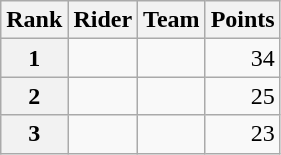<table class="wikitable">
<tr>
<th scope="col">Rank</th>
<th scope="col">Rider</th>
<th scope="col">Team</th>
<th scope="col">Points</th>
</tr>
<tr>
<th scope="row">1</th>
<td></td>
<td></td>
<td style="text-align:right;">34</td>
</tr>
<tr>
<th scope="row">2</th>
<td></td>
<td></td>
<td style="text-align:right;">25</td>
</tr>
<tr>
<th scope="row">3</th>
<td></td>
<td></td>
<td style="text-align:right;">23</td>
</tr>
</table>
